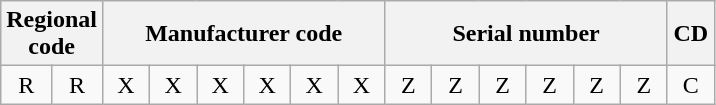<table class="wikitable" style="text-align:center">
<tr>
<th colspan="2">Regional code</th>
<th colspan="6">Manufacturer code</th>
<th colspan="6">Serial number</th>
<th style="white-space:nowrap">CD</th>
</tr>
<tr>
<td style="width:1.5em">R</td>
<td style="width:1.5em">R</td>
<td style="width:1.5em">X</td>
<td style="width:1.5em">X</td>
<td style="width:1.5em">X</td>
<td style="width:1.5em">X</td>
<td style="width:1.5em">X</td>
<td style="width:1.5em">X</td>
<td style="width:1.5em">Z</td>
<td style="width:1.5em">Z</td>
<td style="width:1.5em">Z</td>
<td style="width:1.5em">Z</td>
<td style="width:1.5em">Z</td>
<td style="width:1.5em">Z</td>
<td style="width:1.5em">C</td>
</tr>
</table>
